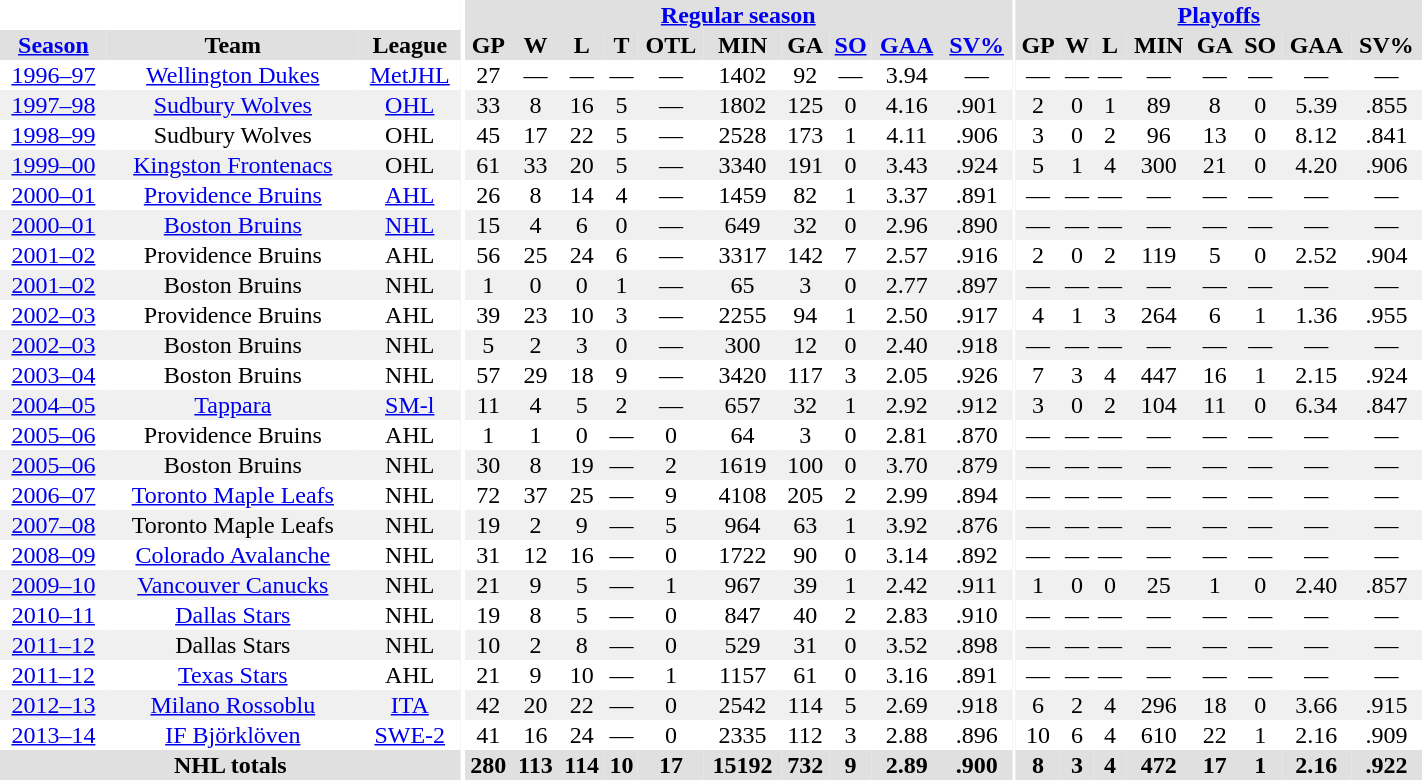<table border="0" cellpadding="1" cellspacing="0" style="width:75%; text-align:center;">
<tr bgcolor="#e0e0e0">
<th colspan="3" bgcolor="#ffffff"></th>
<th rowspan="99" bgcolor="#ffffff"></th>
<th colspan="10" bgcolor="#e0e0e0"><a href='#'>Regular season</a></th>
<th rowspan="99" bgcolor="#ffffff"></th>
<th colspan="8" bgcolor="#e0e0e0"><a href='#'>Playoffs</a></th>
</tr>
<tr bgcolor="#e0e0e0">
<th><a href='#'>Season</a></th>
<th>Team</th>
<th>League</th>
<th>GP</th>
<th>W</th>
<th>L</th>
<th>T</th>
<th>OTL</th>
<th>MIN</th>
<th>GA</th>
<th><a href='#'>SO</a></th>
<th><a href='#'>GAA</a></th>
<th><a href='#'>SV%</a></th>
<th>GP</th>
<th>W</th>
<th>L</th>
<th>MIN</th>
<th>GA</th>
<th>SO</th>
<th>GAA</th>
<th>SV%</th>
</tr>
<tr>
<td><a href='#'>1996–97</a></td>
<td><a href='#'>Wellington Dukes</a></td>
<td><a href='#'>MetJHL</a></td>
<td>27</td>
<td>—</td>
<td>—</td>
<td>—</td>
<td>—</td>
<td>1402</td>
<td>92</td>
<td>—</td>
<td>3.94</td>
<td>—</td>
<td>—</td>
<td>—</td>
<td>—</td>
<td>—</td>
<td>—</td>
<td>—</td>
<td>—</td>
<td>—</td>
</tr>
<tr bgcolor="#f0f0f0">
<td><a href='#'>1997–98</a></td>
<td><a href='#'>Sudbury Wolves</a></td>
<td><a href='#'>OHL</a></td>
<td>33</td>
<td>8</td>
<td>16</td>
<td>5</td>
<td>—</td>
<td>1802</td>
<td>125</td>
<td>0</td>
<td>4.16</td>
<td>.901</td>
<td>2</td>
<td>0</td>
<td>1</td>
<td>89</td>
<td>8</td>
<td>0</td>
<td>5.39</td>
<td>.855</td>
</tr>
<tr>
<td><a href='#'>1998–99</a></td>
<td>Sudbury Wolves</td>
<td>OHL</td>
<td>45</td>
<td>17</td>
<td>22</td>
<td>5</td>
<td>—</td>
<td>2528</td>
<td>173</td>
<td>1</td>
<td>4.11</td>
<td>.906</td>
<td>3</td>
<td>0</td>
<td>2</td>
<td>96</td>
<td>13</td>
<td>0</td>
<td>8.12</td>
<td>.841</td>
</tr>
<tr bgcolor="#f0f0f0">
<td><a href='#'>1999–00</a></td>
<td><a href='#'>Kingston Frontenacs</a></td>
<td>OHL</td>
<td>61</td>
<td>33</td>
<td>20</td>
<td>5</td>
<td>—</td>
<td>3340</td>
<td>191</td>
<td>0</td>
<td>3.43</td>
<td>.924</td>
<td>5</td>
<td>1</td>
<td>4</td>
<td>300</td>
<td>21</td>
<td>0</td>
<td>4.20</td>
<td>.906</td>
</tr>
<tr>
<td><a href='#'>2000–01</a></td>
<td><a href='#'>Providence Bruins</a></td>
<td><a href='#'>AHL</a></td>
<td>26</td>
<td>8</td>
<td>14</td>
<td>4</td>
<td>—</td>
<td>1459</td>
<td>82</td>
<td>1</td>
<td>3.37</td>
<td>.891</td>
<td>—</td>
<td>—</td>
<td>—</td>
<td>—</td>
<td>—</td>
<td>—</td>
<td>—</td>
<td>—</td>
</tr>
<tr bgcolor="#f0f0f0">
<td><a href='#'>2000–01</a></td>
<td><a href='#'>Boston Bruins</a></td>
<td><a href='#'>NHL</a></td>
<td>15</td>
<td>4</td>
<td>6</td>
<td>0</td>
<td>—</td>
<td>649</td>
<td>32</td>
<td>0</td>
<td>2.96</td>
<td>.890</td>
<td>—</td>
<td>—</td>
<td>—</td>
<td>—</td>
<td>—</td>
<td>—</td>
<td>—</td>
<td>—</td>
</tr>
<tr>
<td><a href='#'>2001–02</a></td>
<td>Providence Bruins</td>
<td>AHL</td>
<td>56</td>
<td>25</td>
<td>24</td>
<td>6</td>
<td>—</td>
<td>3317</td>
<td>142</td>
<td>7</td>
<td>2.57</td>
<td>.916</td>
<td>2</td>
<td>0</td>
<td>2</td>
<td>119</td>
<td>5</td>
<td>0</td>
<td>2.52</td>
<td>.904</td>
</tr>
<tr bgcolor="#f0f0f0">
<td><a href='#'>2001–02</a></td>
<td>Boston Bruins</td>
<td>NHL</td>
<td>1</td>
<td>0</td>
<td>0</td>
<td>1</td>
<td>—</td>
<td>65</td>
<td>3</td>
<td>0</td>
<td>2.77</td>
<td>.897</td>
<td>—</td>
<td>—</td>
<td>—</td>
<td>—</td>
<td>—</td>
<td>—</td>
<td>—</td>
<td>—</td>
</tr>
<tr>
<td><a href='#'>2002–03</a></td>
<td>Providence Bruins</td>
<td>AHL</td>
<td>39</td>
<td>23</td>
<td>10</td>
<td>3</td>
<td>—</td>
<td>2255</td>
<td>94</td>
<td>1</td>
<td>2.50</td>
<td>.917</td>
<td>4</td>
<td>1</td>
<td>3</td>
<td>264</td>
<td>6</td>
<td>1</td>
<td>1.36</td>
<td>.955</td>
</tr>
<tr bgcolor="#f0f0f0">
<td><a href='#'>2002–03</a></td>
<td>Boston Bruins</td>
<td>NHL</td>
<td>5</td>
<td>2</td>
<td>3</td>
<td>0</td>
<td>—</td>
<td>300</td>
<td>12</td>
<td>0</td>
<td>2.40</td>
<td>.918</td>
<td>—</td>
<td>—</td>
<td>—</td>
<td>—</td>
<td>—</td>
<td>—</td>
<td>—</td>
<td>—</td>
</tr>
<tr>
<td><a href='#'>2003–04</a></td>
<td>Boston Bruins</td>
<td>NHL</td>
<td>57</td>
<td>29</td>
<td>18</td>
<td>9</td>
<td>—</td>
<td>3420</td>
<td>117</td>
<td>3</td>
<td>2.05</td>
<td>.926</td>
<td>7</td>
<td>3</td>
<td>4</td>
<td>447</td>
<td>16</td>
<td>1</td>
<td>2.15</td>
<td>.924</td>
</tr>
<tr bgcolor="#f0f0f0">
<td><a href='#'>2004–05</a></td>
<td><a href='#'>Tappara</a></td>
<td><a href='#'>SM-l</a></td>
<td>11</td>
<td>4</td>
<td>5</td>
<td>2</td>
<td>—</td>
<td>657</td>
<td>32</td>
<td>1</td>
<td>2.92</td>
<td>.912</td>
<td>3</td>
<td>0</td>
<td>2</td>
<td>104</td>
<td>11</td>
<td>0</td>
<td>6.34</td>
<td>.847</td>
</tr>
<tr>
<td><a href='#'>2005–06</a></td>
<td>Providence Bruins</td>
<td>AHL</td>
<td>1</td>
<td>1</td>
<td>0</td>
<td>—</td>
<td>0</td>
<td>64</td>
<td>3</td>
<td>0</td>
<td>2.81</td>
<td>.870</td>
<td>—</td>
<td>—</td>
<td>—</td>
<td>—</td>
<td>—</td>
<td>—</td>
<td>—</td>
<td>—</td>
</tr>
<tr bgcolor="#f0f0f0">
<td><a href='#'>2005–06</a></td>
<td>Boston Bruins</td>
<td>NHL</td>
<td>30</td>
<td>8</td>
<td>19</td>
<td>—</td>
<td>2</td>
<td>1619</td>
<td>100</td>
<td>0</td>
<td>3.70</td>
<td>.879</td>
<td>—</td>
<td>—</td>
<td>—</td>
<td>—</td>
<td>—</td>
<td>—</td>
<td>—</td>
<td>—</td>
</tr>
<tr>
<td><a href='#'>2006–07</a></td>
<td><a href='#'>Toronto Maple Leafs</a></td>
<td>NHL</td>
<td>72</td>
<td>37</td>
<td>25</td>
<td>—</td>
<td>9</td>
<td>4108</td>
<td>205</td>
<td>2</td>
<td>2.99</td>
<td>.894</td>
<td>—</td>
<td>—</td>
<td>—</td>
<td>—</td>
<td>—</td>
<td>—</td>
<td>—</td>
<td>—</td>
</tr>
<tr bgcolor="#f0f0f0">
<td><a href='#'>2007–08</a></td>
<td>Toronto Maple Leafs</td>
<td>NHL</td>
<td>19</td>
<td>2</td>
<td>9</td>
<td>—</td>
<td>5</td>
<td>964</td>
<td>63</td>
<td>1</td>
<td>3.92</td>
<td>.876</td>
<td>—</td>
<td>—</td>
<td>—</td>
<td>—</td>
<td>—</td>
<td>—</td>
<td>—</td>
<td>—</td>
</tr>
<tr>
<td><a href='#'>2008–09</a></td>
<td><a href='#'>Colorado Avalanche</a></td>
<td>NHL</td>
<td>31</td>
<td>12</td>
<td>16</td>
<td>—</td>
<td>0</td>
<td>1722</td>
<td>90</td>
<td>0</td>
<td>3.14</td>
<td>.892</td>
<td>—</td>
<td>—</td>
<td>—</td>
<td>—</td>
<td>—</td>
<td>—</td>
<td>—</td>
<td>—</td>
</tr>
<tr bgcolor="#f0f0f0">
<td><a href='#'>2009–10</a></td>
<td><a href='#'>Vancouver Canucks</a></td>
<td>NHL</td>
<td>21</td>
<td>9</td>
<td>5</td>
<td>—</td>
<td>1</td>
<td>967</td>
<td>39</td>
<td>1</td>
<td>2.42</td>
<td>.911</td>
<td>1</td>
<td>0</td>
<td>0</td>
<td>25</td>
<td>1</td>
<td>0</td>
<td>2.40</td>
<td>.857</td>
</tr>
<tr>
<td><a href='#'>2010–11</a></td>
<td><a href='#'>Dallas Stars</a></td>
<td>NHL</td>
<td>19</td>
<td>8</td>
<td>5</td>
<td>—</td>
<td>0</td>
<td>847</td>
<td>40</td>
<td>2</td>
<td>2.83</td>
<td>.910</td>
<td>—</td>
<td>—</td>
<td>—</td>
<td>—</td>
<td>—</td>
<td>—</td>
<td>—</td>
<td>—</td>
</tr>
<tr bgcolor="#f0f0f0">
<td><a href='#'>2011–12</a></td>
<td>Dallas Stars</td>
<td>NHL</td>
<td>10</td>
<td>2</td>
<td>8</td>
<td>—</td>
<td>0</td>
<td>529</td>
<td>31</td>
<td>0</td>
<td>3.52</td>
<td>.898</td>
<td>—</td>
<td>—</td>
<td>—</td>
<td>—</td>
<td>—</td>
<td>—</td>
<td>—</td>
<td>—</td>
</tr>
<tr>
<td><a href='#'>2011–12</a></td>
<td><a href='#'>Texas Stars</a></td>
<td>AHL</td>
<td>21</td>
<td>9</td>
<td>10</td>
<td>—</td>
<td>1</td>
<td>1157</td>
<td>61</td>
<td>0</td>
<td>3.16</td>
<td>.891</td>
<td>—</td>
<td>—</td>
<td>—</td>
<td>—</td>
<td>—</td>
<td>—</td>
<td>—</td>
<td>—</td>
</tr>
<tr bgcolor="#f0f0f0">
<td><a href='#'>2012–13</a></td>
<td><a href='#'>Milano Rossoblu</a></td>
<td><a href='#'>ITA</a></td>
<td>42</td>
<td>20</td>
<td>22</td>
<td>—</td>
<td>0</td>
<td>2542</td>
<td>114</td>
<td>5</td>
<td>2.69</td>
<td>.918</td>
<td>6</td>
<td>2</td>
<td>4</td>
<td>296</td>
<td>18</td>
<td>0</td>
<td>3.66</td>
<td>.915</td>
</tr>
<tr>
<td><a href='#'>2013–14</a></td>
<td><a href='#'>IF Björklöven</a></td>
<td><a href='#'>SWE-2</a></td>
<td>41</td>
<td>16</td>
<td>24</td>
<td>—</td>
<td>0</td>
<td>2335</td>
<td>112</td>
<td>3</td>
<td>2.88</td>
<td>.896</td>
<td>10</td>
<td>6</td>
<td>4</td>
<td>610</td>
<td>22</td>
<td>1</td>
<td>2.16</td>
<td>.909</td>
</tr>
<tr bgcolor="#e0e0e0">
<th colspan="3">NHL totals</th>
<th>280</th>
<th>113</th>
<th>114</th>
<th>10</th>
<th>17</th>
<th>15192</th>
<th>732</th>
<th>9</th>
<th>2.89</th>
<th>.900</th>
<th>8</th>
<th>3</th>
<th>4</th>
<th>472</th>
<th>17</th>
<th>1</th>
<th>2.16</th>
<th>.922</th>
</tr>
</table>
